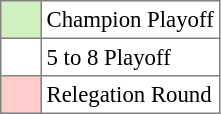<table bgcolor="#f7f8ff" cellpadding="3" cellspacing="0" border="1" style="font-size: 95%; border: gray solid 1px; border-collapse: collapse;text-align:center;">
<tr>
<td style="background: #D0F0C0;" width="20"></td>
<td bgcolor="#ffffff" align="left">Champion Playoff</td>
</tr>
<tr>
<td style="background: #FFFFFF;" width="20"></td>
<td bgcolor="#ffffff" align="left">5 to 8 Playoff</td>
</tr>
<tr>
<td style="background: #FFCCCC;" width="20"></td>
<td bgcolor="#ffffff" align="left">Relegation Round</td>
</tr>
</table>
